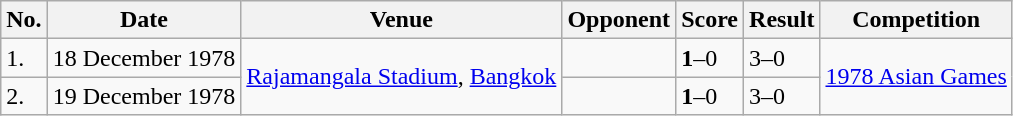<table class="wikitable collapsible">
<tr>
<th>No.</th>
<th>Date</th>
<th>Venue</th>
<th>Opponent</th>
<th>Score</th>
<th>Result</th>
<th>Competition</th>
</tr>
<tr>
<td>1.</td>
<td>18 December 1978</td>
<td rowspan="2"><a href='#'>Rajamangala Stadium</a>, <a href='#'>Bangkok</a></td>
<td></td>
<td><strong>1</strong>–0</td>
<td>3–0</td>
<td rowspan="2"><a href='#'>1978 Asian Games</a></td>
</tr>
<tr>
<td>2.</td>
<td>19 December 1978</td>
<td></td>
<td><strong>1</strong>–0</td>
<td>3–0</td>
</tr>
</table>
